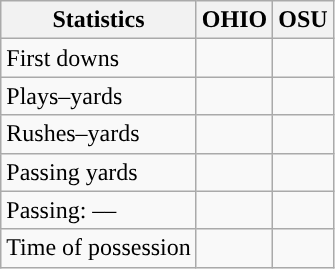<table class="wikitable" style="float:left">
<tr>
<th>Statistics</th>
<th>OHIO</th>
<th>OSU</th>
</tr>
<tr>
<td>First downs</td>
<td></td>
<td></td>
</tr>
<tr>
<td>Plays–yards</td>
<td></td>
<td></td>
</tr>
<tr>
<td>Rushes–yards</td>
<td></td>
<td></td>
</tr>
<tr>
<td>Passing yards</td>
<td></td>
<td></td>
</tr>
<tr>
<td>Passing: ––</td>
<td></td>
<td></td>
</tr>
<tr>
<td>Time of possession</td>
<td></td>
<td></td>
</tr>
</table>
